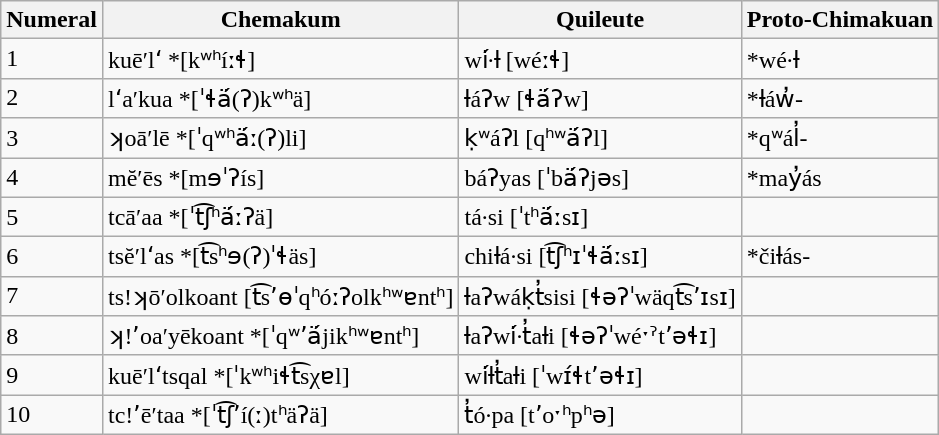<table class="wikitable">
<tr>
<th>Numeral</th>
<th>Chemakum</th>
<th>Quileute</th>
<th>Proto-Chimakuan</th>
</tr>
<tr>
<td>1</td>
<td>kuē′lʻ *[kʷʰíːɬ]</td>
<td>wı̇́·ƚ [wéːɬ]</td>
<td>*wé·ƚ</td>
</tr>
<tr>
<td>2</td>
<td>lʻa′kua *[ˈɬä́(ʔ)kʷʰä]</td>
<td>ƚáʔw [ɬä́ʔw]</td>
<td>*ƚáw̓-</td>
</tr>
<tr>
<td>3</td>
<td>ʞoā′lē *[ˈqʷʰä́ː(ʔ)li]</td>
<td>ḳʷáʔl [qʰʷä́ʔl]</td>
<td>*qʷál̓-</td>
</tr>
<tr>
<td>4</td>
<td>mĕ′ēs *[mɘˈʔís]</td>
<td>báʔyas [ˈbä́ʔjəs]</td>
<td>*may̓ás</td>
</tr>
<tr>
<td>5</td>
<td>tcā′aa *[ˈt͡ʃʰä́ːʔä]</td>
<td>tá·si [ˈtʰä́ːsɪ]</td>
<td></td>
</tr>
<tr>
<td>6</td>
<td>tsĕ′lʻas *[t͡sʰɘ(ʔ)ˈɬäs]</td>
<td>chiƚá·si [t͡ʃʰɪˈɬä́ːsɪ]</td>
<td>*čiƚás-</td>
</tr>
<tr>
<td>7</td>
<td>ts!ʞō′olkoant [t͡sʼɵˈqʰóːʔolkʰʷɐntʰ]</td>
<td>ƚaʔwáḳt̓sisi [ɬəʔˈwäqt͡sʼɪsɪ]</td>
<td></td>
</tr>
<tr>
<td>8</td>
<td>ʞ!ʼoa′yēkoant *[ˈqʷʼä́jikʰʷɐntʰ]</td>
<td>ƚaʔwı̇́·t̓aƚi [ɬəʔˈwéˑˀtʼəɬɪ]</td>
<td></td>
</tr>
<tr>
<td>9</td>
<td>kuē′lʻtsqal *[ˈkʷʰiɬt͡sχɐl]</td>
<td>wı̇́ƚt̓aƚi [ˈwɪ́ɬtʼəɬɪ]</td>
<td></td>
</tr>
<tr>
<td>10</td>
<td>tc!ʼē′taa *[ˈt͡ʃʼí(ː)tʰäʔä]</td>
<td>t̓ó·pa [tʼoˑʰpʰə]</td>
<td></td>
</tr>
</table>
